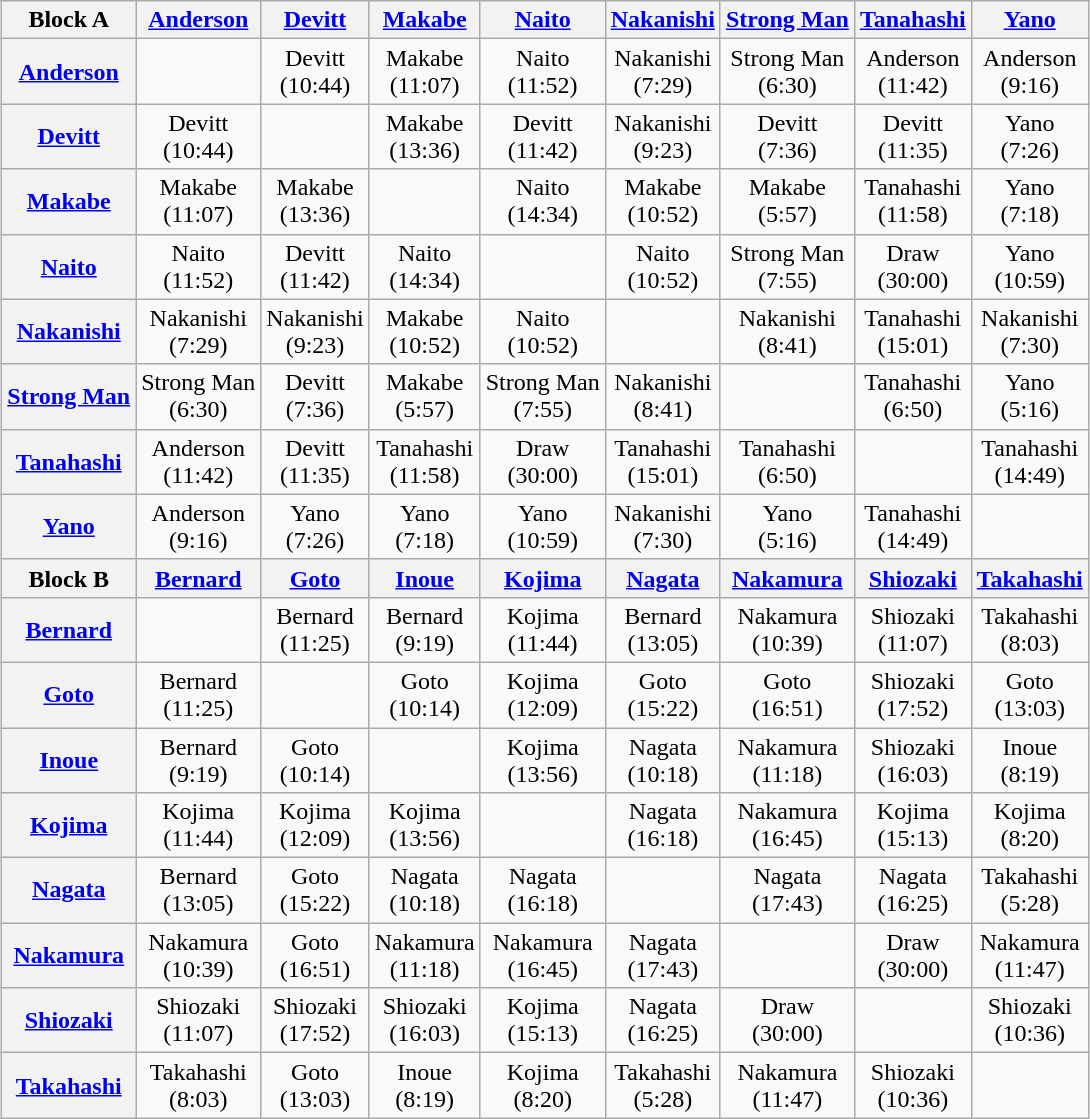<table class="wikitable" style="margin: 1em auto 1em auto">
<tr align="center">
<th>Block A</th>
<th><a href='#'>Anderson</a></th>
<th><a href='#'>Devitt</a></th>
<th><a href='#'>Makabe</a></th>
<th><a href='#'>Naito</a></th>
<th><a href='#'>Nakanishi</a></th>
<th><a href='#'>Strong Man</a></th>
<th><a href='#'>Tanahashi</a></th>
<th><a href='#'>Yano</a></th>
</tr>
<tr align="center">
<th><a href='#'>Anderson</a></th>
<td></td>
<td>Devitt<br>(10:44)</td>
<td>Makabe<br>(11:07)</td>
<td>Naito<br>(11:52)</td>
<td>Nakanishi<br>(7:29)</td>
<td>Strong Man<br>(6:30)</td>
<td>Anderson<br>(11:42)</td>
<td>Anderson<br>(9:16)</td>
</tr>
<tr align="center">
<th><a href='#'>Devitt</a></th>
<td>Devitt<br>(10:44)</td>
<td></td>
<td>Makabe<br>(13:36)</td>
<td>Devitt<br>(11:42)</td>
<td>Nakanishi<br>(9:23)</td>
<td>Devitt<br>(7:36)</td>
<td>Devitt<br>(11:35)</td>
<td>Yano<br>(7:26)</td>
</tr>
<tr align="center">
<th><a href='#'>Makabe</a></th>
<td>Makabe<br>(11:07)</td>
<td>Makabe<br>(13:36)</td>
<td></td>
<td>Naito<br>(14:34)</td>
<td>Makabe<br>(10:52)</td>
<td>Makabe<br>(5:57)</td>
<td>Tanahashi<br>(11:58)</td>
<td>Yano<br>(7:18)</td>
</tr>
<tr align="center">
<th><a href='#'>Naito</a></th>
<td>Naito<br>(11:52)</td>
<td>Devitt<br>(11:42)</td>
<td>Naito<br>(14:34)</td>
<td></td>
<td>Naito<br>(10:52)</td>
<td>Strong Man<br>(7:55)</td>
<td>Draw<br>(30:00)</td>
<td>Yano<br>(10:59)</td>
</tr>
<tr align="center">
<th><a href='#'>Nakanishi</a></th>
<td>Nakanishi<br>(7:29)</td>
<td>Nakanishi<br>(9:23)</td>
<td>Makabe<br>(10:52)</td>
<td>Naito<br>(10:52)</td>
<td></td>
<td>Nakanishi<br>(8:41)</td>
<td>Tanahashi<br>(15:01)</td>
<td>Nakanishi<br>(7:30)</td>
</tr>
<tr align="center">
<th><a href='#'>Strong Man</a></th>
<td>Strong Man<br>(6:30)</td>
<td>Devitt<br>(7:36)</td>
<td>Makabe<br>(5:57)</td>
<td>Strong Man<br>(7:55)</td>
<td>Nakanishi<br>(8:41)</td>
<td></td>
<td>Tanahashi<br>(6:50)</td>
<td>Yano<br>(5:16)</td>
</tr>
<tr align="center">
<th><a href='#'>Tanahashi</a></th>
<td>Anderson<br>(11:42)</td>
<td>Devitt<br>(11:35)</td>
<td>Tanahashi<br>(11:58)</td>
<td>Draw<br>(30:00)</td>
<td>Tanahashi<br>(15:01)</td>
<td>Tanahashi<br>(6:50)</td>
<td></td>
<td>Tanahashi<br>(14:49)</td>
</tr>
<tr align="center">
<th><a href='#'>Yano</a></th>
<td>Anderson<br>(9:16)</td>
<td>Yano<br>(7:26)</td>
<td>Yano<br>(7:18)</td>
<td>Yano<br>(10:59)</td>
<td>Nakanishi<br>(7:30)</td>
<td>Yano<br>(5:16)</td>
<td>Tanahashi<br>(14:49)</td>
<td></td>
</tr>
<tr align="center">
<th>Block B</th>
<th><a href='#'>Bernard</a></th>
<th><a href='#'>Goto</a></th>
<th><a href='#'>Inoue</a></th>
<th><a href='#'>Kojima</a></th>
<th><a href='#'>Nagata</a></th>
<th><a href='#'>Nakamura</a></th>
<th><a href='#'>Shiozaki</a></th>
<th><a href='#'>Takahashi</a></th>
</tr>
<tr align="center">
<th><a href='#'>Bernard</a></th>
<td></td>
<td>Bernard<br>(11:25)</td>
<td>Bernard<br>(9:19)</td>
<td>Kojima<br>(11:44)</td>
<td>Bernard<br>(13:05)</td>
<td>Nakamura<br>(10:39)</td>
<td>Shiozaki<br>(11:07)</td>
<td>Takahashi<br>(8:03)</td>
</tr>
<tr align="center">
<th><a href='#'>Goto</a></th>
<td>Bernard<br>(11:25)</td>
<td></td>
<td>Goto<br>(10:14)</td>
<td>Kojima<br>(12:09)</td>
<td>Goto<br>(15:22)</td>
<td>Goto<br>(16:51)</td>
<td>Shiozaki<br>(17:52)</td>
<td>Goto<br>(13:03)</td>
</tr>
<tr align="center">
<th><a href='#'>Inoue</a></th>
<td>Bernard<br>(9:19)</td>
<td>Goto<br>(10:14)</td>
<td></td>
<td>Kojima<br>(13:56)</td>
<td>Nagata<br>(10:18)</td>
<td>Nakamura<br>(11:18)</td>
<td>Shiozaki<br>(16:03)</td>
<td>Inoue<br>(8:19)</td>
</tr>
<tr align="center">
<th><a href='#'>Kojima</a></th>
<td>Kojima<br>(11:44)</td>
<td>Kojima<br>(12:09)</td>
<td>Kojima<br>(13:56)</td>
<td></td>
<td>Nagata<br>(16:18)</td>
<td>Nakamura<br>(16:45)</td>
<td>Kojima<br>(15:13)</td>
<td>Kojima<br>(8:20)</td>
</tr>
<tr align="center">
<th><a href='#'>Nagata</a></th>
<td>Bernard<br>(13:05)</td>
<td>Goto<br>(15:22)</td>
<td>Nagata<br>(10:18)</td>
<td>Nagata<br>(16:18)</td>
<td></td>
<td>Nagata<br>(17:43)</td>
<td>Nagata<br>(16:25)</td>
<td>Takahashi<br>(5:28)</td>
</tr>
<tr align="center">
<th><a href='#'>Nakamura</a></th>
<td>Nakamura<br>(10:39)</td>
<td>Goto<br>(16:51)</td>
<td>Nakamura<br>(11:18)</td>
<td>Nakamura<br>(16:45)</td>
<td>Nagata<br>(17:43)</td>
<td></td>
<td>Draw<br>(30:00)</td>
<td>Nakamura<br>(11:47)</td>
</tr>
<tr align="center">
<th><a href='#'>Shiozaki</a></th>
<td>Shiozaki<br>(11:07)</td>
<td>Shiozaki<br>(17:52)</td>
<td>Shiozaki<br>(16:03)</td>
<td>Kojima<br>(15:13)</td>
<td>Nagata<br>(16:25)</td>
<td>Draw<br>(30:00)</td>
<td></td>
<td>Shiozaki<br>(10:36)</td>
</tr>
<tr align="center">
<th><a href='#'>Takahashi</a></th>
<td>Takahashi<br>(8:03)</td>
<td>Goto<br>(13:03)</td>
<td>Inoue<br>(8:19)</td>
<td>Kojima<br>(8:20)</td>
<td>Takahashi<br>(5:28)</td>
<td>Nakamura<br>(11:47)</td>
<td>Shiozaki<br>(10:36)</td>
<td></td>
</tr>
</table>
